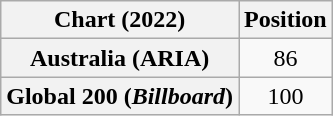<table class="wikitable sortable plainrowheaders" style="text-align:center">
<tr>
<th scope="col">Chart (2022)</th>
<th scope="col">Position</th>
</tr>
<tr>
<th scope="row">Australia (ARIA)</th>
<td>86</td>
</tr>
<tr>
<th scope="row">Global 200 (<em>Billboard</em>)</th>
<td>100</td>
</tr>
</table>
